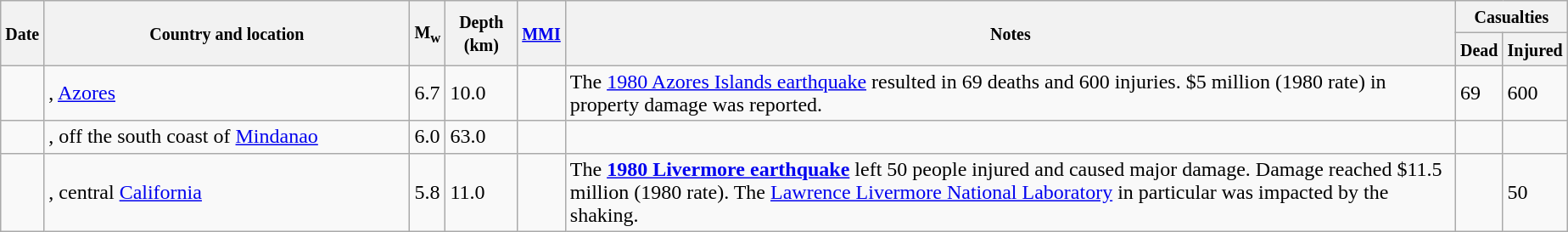<table class="wikitable sortable sort-under" style="border:1px black; margin-left:1em;">
<tr>
<th rowspan="2"><small>Date</small></th>
<th rowspan="2" style="width: 280px"><small>Country and location</small></th>
<th rowspan="2"><small>M<sub>w</sub></small></th>
<th rowspan="2"><small>Depth (km)</small></th>
<th rowspan="2"><small><a href='#'>MMI</a></small></th>
<th rowspan="2" class="unsortable"><small>Notes</small></th>
<th colspan="2"><small>Casualties</small></th>
</tr>
<tr>
<th><small>Dead</small></th>
<th><small>Injured</small></th>
</tr>
<tr>
<td></td>
<td>, <a href='#'>Azores</a></td>
<td>6.7</td>
<td>10.0</td>
<td></td>
<td>The <a href='#'>1980 Azores Islands earthquake</a> resulted in 69 deaths and 600 injuries. $5 million (1980 rate) in property damage was reported.</td>
<td>69</td>
<td>600</td>
</tr>
<tr>
<td></td>
<td>, off the south coast of <a href='#'>Mindanao</a></td>
<td>6.0</td>
<td>63.0</td>
<td></td>
<td></td>
<td></td>
<td></td>
</tr>
<tr>
<td></td>
<td>, central <a href='#'>California</a></td>
<td>5.8</td>
<td>11.0</td>
<td></td>
<td>The <strong><a href='#'>1980 Livermore earthquake</a></strong> left 50 people injured and caused major damage. Damage reached $11.5 million (1980 rate). The <a href='#'>Lawrence Livermore National Laboratory</a> in particular was impacted by the shaking.</td>
<td></td>
<td>50</td>
</tr>
</table>
